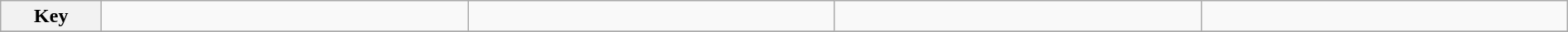<table class="wikitable" style="width:100%;">
<tr>
<th style="width:1%;">Key</th>
<td style="width:5%;"></td>
<td style="width:5%;"></td>
<td style="width:5%;"></td>
<td style="width:5%;"></td>
</tr>
<tr bgcolor=NavajoWhite>
</tr>
</table>
